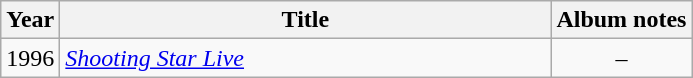<table class="wikitable">
<tr>
<th rowspan="1">Year</th>
<th rowspan="1" style="width:20em;">Title</th>
<th rowspan="1">Album notes</th>
</tr>
<tr>
<td align=center>1996</td>
<td><em><a href='#'>Shooting Star Live</a></em></td>
<td align=center>–</td>
</tr>
</table>
